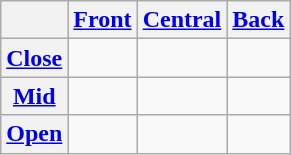<table class="wikitable" style="text-align:center">
<tr>
<th></th>
<th><a href='#'>Front</a></th>
<th><a href='#'>Central</a></th>
<th><a href='#'>Back</a></th>
</tr>
<tr>
<th><a href='#'>Close</a></th>
<td> </td>
<td></td>
<td> </td>
</tr>
<tr>
<th><a href='#'>Mid</a></th>
<td> </td>
<td></td>
<td> </td>
</tr>
<tr>
<th><a href='#'>Open</a></th>
<td></td>
<td> </td>
<td></td>
</tr>
</table>
